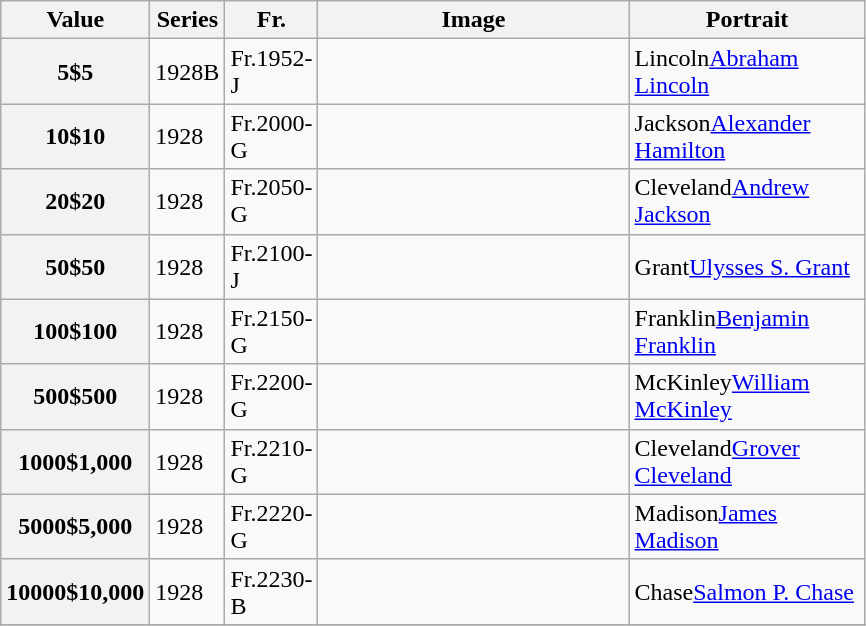<table class="wikitable">
<tr>
<th scope="col" style="width:30px;">Value</th>
<th scope="col" style="width:40px;">Series</th>
<th scope="col" style="width:40px; ">Fr.</th>
<th scope="col" style="width:200px;">Image</th>
<th scope="col" style="width:150px;">Portrait</th>
</tr>
<tr>
<th scope="row"><span>5</span>$5</th>
<td>1928B</td>
<td>Fr.1952-J</td>
<td></td>
<td><span>Lincoln</span><a href='#'>Abraham Lincoln</a></td>
</tr>
<tr>
<th scope="row"><span>10</span>$10</th>
<td>1928</td>
<td>Fr.2000-G</td>
<td></td>
<td><span>Jackson</span><a href='#'>Alexander Hamilton</a></td>
</tr>
<tr>
<th scope="row"><span>20</span>$20</th>
<td>1928</td>
<td>Fr.2050-G</td>
<td></td>
<td><span>Cleveland</span><a href='#'>Andrew Jackson</a></td>
</tr>
<tr>
<th scope="row"><span>50</span>$50</th>
<td>1928</td>
<td>Fr.2100-J</td>
<td></td>
<td><span>Grant</span><a href='#'>Ulysses S. Grant</a></td>
</tr>
<tr>
<th scope="row"><span>100</span>$100</th>
<td>1928</td>
<td>Fr.2150-G</td>
<td></td>
<td><span>Franklin</span><a href='#'>Benjamin Franklin</a></td>
</tr>
<tr>
<th scope="row"><span>500</span>$500</th>
<td>1928</td>
<td>Fr.2200-G</td>
<td></td>
<td><span>McKinley</span><a href='#'>William McKinley</a></td>
</tr>
<tr>
<th scope="row"><span>1000</span>$1,000</th>
<td>1928</td>
<td>Fr.2210-G</td>
<td></td>
<td><span>Cleveland</span><a href='#'>Grover Cleveland</a></td>
</tr>
<tr>
<th scope="row"><span>5000</span>$5,000</th>
<td>1928</td>
<td>Fr.2220-G</td>
<td></td>
<td><span>Madison</span><a href='#'>James Madison</a></td>
</tr>
<tr>
<th scope="row"><span>10000</span>$10,000</th>
<td>1928</td>
<td>Fr.2230-B</td>
<td></td>
<td><span>Chase</span><a href='#'>Salmon P. Chase</a></td>
</tr>
<tr>
</tr>
</table>
